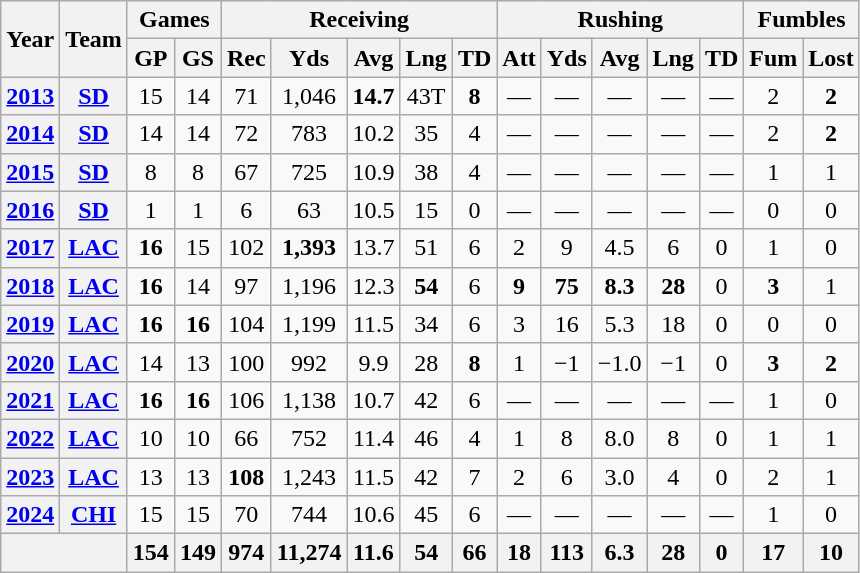<table class="wikitable" style="text-align:center;">
<tr>
<th rowspan="2">Year</th>
<th rowspan="2">Team</th>
<th colspan="2">Games</th>
<th colspan="5">Receiving</th>
<th colspan="5">Rushing</th>
<th colspan="2">Fumbles</th>
</tr>
<tr>
<th>GP</th>
<th>GS</th>
<th>Rec</th>
<th>Yds</th>
<th>Avg</th>
<th>Lng</th>
<th>TD</th>
<th>Att</th>
<th>Yds</th>
<th>Avg</th>
<th>Lng</th>
<th>TD</th>
<th>Fum</th>
<th>Lost</th>
</tr>
<tr>
<th><a href='#'>2013</a></th>
<th><a href='#'>SD</a></th>
<td>15</td>
<td>14</td>
<td>71</td>
<td>1,046</td>
<td><strong>14.7</strong></td>
<td>43T</td>
<td><strong>8</strong></td>
<td>—</td>
<td>—</td>
<td>—</td>
<td>—</td>
<td>—</td>
<td>2</td>
<td><strong>2</strong></td>
</tr>
<tr>
<th><a href='#'>2014</a></th>
<th><a href='#'>SD</a></th>
<td>14</td>
<td>14</td>
<td>72</td>
<td>783</td>
<td>10.2</td>
<td>35</td>
<td>4</td>
<td>—</td>
<td>—</td>
<td>—</td>
<td>—</td>
<td>—</td>
<td>2</td>
<td><strong>2</strong></td>
</tr>
<tr>
<th><a href='#'>2015</a></th>
<th><a href='#'>SD</a></th>
<td>8</td>
<td>8</td>
<td>67</td>
<td>725</td>
<td>10.9</td>
<td>38</td>
<td>4</td>
<td>—</td>
<td>—</td>
<td>—</td>
<td>—</td>
<td>—</td>
<td>1</td>
<td>1</td>
</tr>
<tr>
<th><a href='#'>2016</a></th>
<th><a href='#'>SD</a></th>
<td>1</td>
<td>1</td>
<td>6</td>
<td>63</td>
<td>10.5</td>
<td>15</td>
<td>0</td>
<td>—</td>
<td>—</td>
<td>—</td>
<td>—</td>
<td>—</td>
<td>0</td>
<td>0</td>
</tr>
<tr>
<th><a href='#'>2017</a></th>
<th><a href='#'>LAC</a></th>
<td><strong>16</strong></td>
<td>15</td>
<td>102</td>
<td><strong>1,393</strong></td>
<td>13.7</td>
<td>51</td>
<td>6</td>
<td>2</td>
<td>9</td>
<td>4.5</td>
<td>6</td>
<td>0</td>
<td>1</td>
<td>0</td>
</tr>
<tr>
<th><a href='#'>2018</a></th>
<th><a href='#'>LAC</a></th>
<td><strong>16</strong></td>
<td>14</td>
<td>97</td>
<td>1,196</td>
<td>12.3</td>
<td><strong>54</strong></td>
<td>6</td>
<td><strong>9</strong></td>
<td><strong>75</strong></td>
<td><strong>8.3</strong></td>
<td><strong>28</strong></td>
<td>0</td>
<td><strong>3</strong></td>
<td>1</td>
</tr>
<tr>
<th><a href='#'>2019</a></th>
<th><a href='#'>LAC</a></th>
<td><strong>16</strong></td>
<td><strong>16</strong></td>
<td>104</td>
<td>1,199</td>
<td>11.5</td>
<td>34</td>
<td>6</td>
<td>3</td>
<td>16</td>
<td>5.3</td>
<td>18</td>
<td>0</td>
<td>0</td>
<td>0</td>
</tr>
<tr>
<th><a href='#'>2020</a></th>
<th><a href='#'>LAC</a></th>
<td>14</td>
<td>13</td>
<td>100</td>
<td>992</td>
<td>9.9</td>
<td>28</td>
<td><strong>8</strong></td>
<td>1</td>
<td>−1</td>
<td>−1.0</td>
<td>−1</td>
<td>0</td>
<td><strong>3</strong></td>
<td><strong>2</strong></td>
</tr>
<tr>
<th><a href='#'>2021</a></th>
<th><a href='#'>LAC</a></th>
<td><strong>16</strong></td>
<td><strong>16</strong></td>
<td>106</td>
<td>1,138</td>
<td>10.7</td>
<td>42</td>
<td>6</td>
<td>—</td>
<td>—</td>
<td>—</td>
<td>—</td>
<td>—</td>
<td>1</td>
<td>0</td>
</tr>
<tr>
<th><a href='#'>2022</a></th>
<th><a href='#'>LAC</a></th>
<td>10</td>
<td>10</td>
<td>66</td>
<td>752</td>
<td>11.4</td>
<td>46</td>
<td>4</td>
<td>1</td>
<td>8</td>
<td>8.0</td>
<td>8</td>
<td>0</td>
<td>1</td>
<td>1</td>
</tr>
<tr>
<th><a href='#'>2023</a></th>
<th><a href='#'>LAC</a></th>
<td>13</td>
<td>13</td>
<td><strong>108</strong></td>
<td>1,243</td>
<td>11.5</td>
<td>42</td>
<td>7</td>
<td>2</td>
<td>6</td>
<td>3.0</td>
<td>4</td>
<td>0</td>
<td>2</td>
<td>1</td>
</tr>
<tr>
<th><a href='#'>2024</a></th>
<th><a href='#'>CHI</a></th>
<td>15</td>
<td>15</td>
<td>70</td>
<td>744</td>
<td>10.6</td>
<td>45</td>
<td>6</td>
<td>—</td>
<td>—</td>
<td>—</td>
<td>—</td>
<td>—</td>
<td>1</td>
<td>0</td>
</tr>
<tr>
<th colspan="2"></th>
<th>154</th>
<th>149</th>
<th>974</th>
<th>11,274</th>
<th>11.6</th>
<th>54</th>
<th>66</th>
<th>18</th>
<th>113</th>
<th>6.3</th>
<th>28</th>
<th>0</th>
<th>17</th>
<th>10</th>
</tr>
</table>
